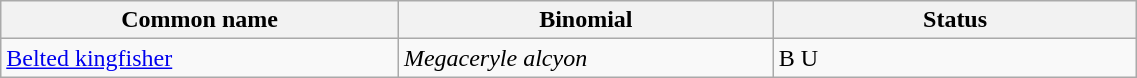<table width=60% class="wikitable">
<tr>
<th width=35%>Common name</th>
<th width=33%>Binomial</th>
<th width=32%>Status</th>
</tr>
<tr>
<td><a href='#'>Belted kingfisher</a></td>
<td><em>Megaceryle alcyon</em></td>
<td>B U</td>
</tr>
</table>
